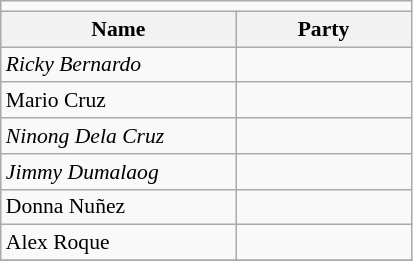<table class=wikitable style="font-size:90%">
<tr>
<td colspan=4 bgcolor=></td>
</tr>
<tr>
<th width=150px>Name</th>
<th colspan=2 width=110px>Party</th>
</tr>
<tr>
<td><em>Ricky Bernardo</em></td>
<td></td>
</tr>
<tr>
<td>Mario Cruz</td>
<td></td>
</tr>
<tr>
<td><em>Ninong Dela Cruz</em></td>
<td></td>
</tr>
<tr>
<td><em>Jimmy Dumalaog</em></td>
<td></td>
</tr>
<tr>
<td>Donna Nuñez</td>
<td></td>
</tr>
<tr>
<td>Alex Roque</td>
<td></td>
</tr>
<tr>
</tr>
</table>
